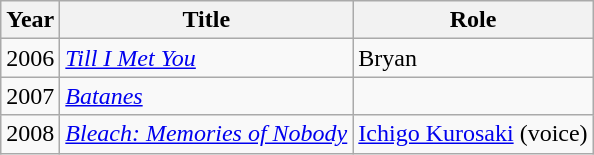<table class="wikitable">
<tr>
<th>Year</th>
<th>Title</th>
<th>Role</th>
</tr>
<tr>
<td>2006</td>
<td><em><a href='#'>Till I Met You</a></em></td>
<td>Bryan</td>
</tr>
<tr>
<td>2007</td>
<td><em><a href='#'>Batanes</a></em></td>
<td></td>
</tr>
<tr>
<td>2008</td>
<td><em><a href='#'>Bleach: Memories of Nobody</a></em></td>
<td><a href='#'>Ichigo Kurosaki</a> (voice)</td>
</tr>
</table>
